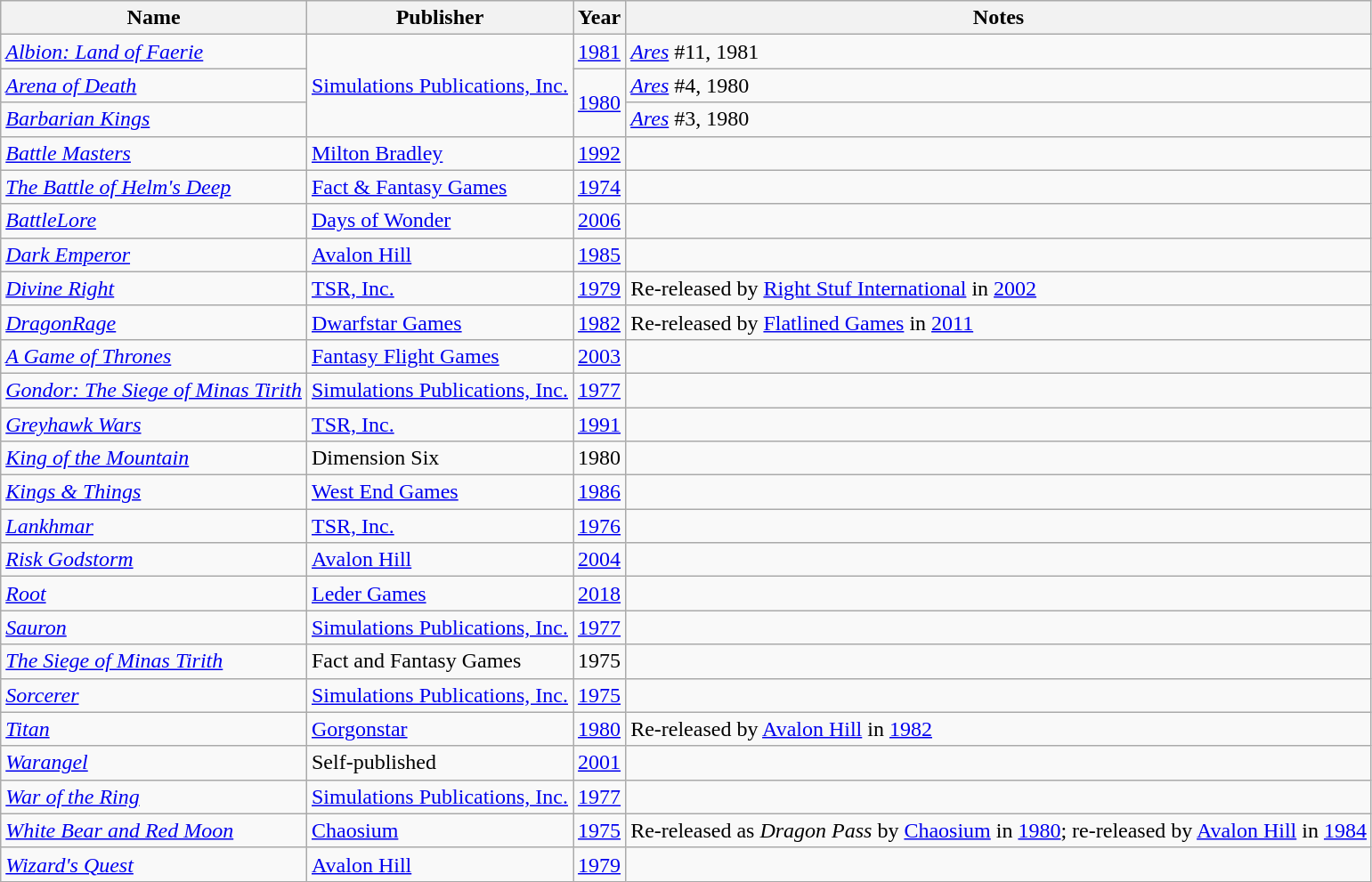<table class="wikitable">
<tr>
<th>Name</th>
<th>Publisher</th>
<th>Year</th>
<th>Notes</th>
</tr>
<tr>
<td><em><a href='#'>Albion: Land of Faerie</a></em></td>
<td rowspan="3"><a href='#'>Simulations Publications, Inc.</a></td>
<td><a href='#'>1981</a></td>
<td><em><a href='#'>Ares</a></em> #11, 1981</td>
</tr>
<tr>
<td><em><a href='#'>Arena of Death</a></em></td>
<td rowspan="2"><a href='#'>1980</a></td>
<td><em><a href='#'>Ares</a></em> #4, 1980</td>
</tr>
<tr>
<td><em><a href='#'>Barbarian Kings</a></em></td>
<td><em><a href='#'>Ares</a></em> #3, 1980</td>
</tr>
<tr>
<td><em><a href='#'>Battle Masters</a></em></td>
<td><a href='#'>Milton Bradley</a></td>
<td><a href='#'>1992</a></td>
<td></td>
</tr>
<tr>
<td><em><a href='#'>The Battle of Helm's Deep</a></em></td>
<td><a href='#'>Fact & Fantasy Games</a></td>
<td><a href='#'>1974</a></td>
<td></td>
</tr>
<tr>
<td><em><a href='#'>BattleLore</a></em></td>
<td><a href='#'>Days of Wonder</a></td>
<td><a href='#'>2006</a></td>
<td></td>
</tr>
<tr>
<td><em><a href='#'>Dark Emperor</a></em></td>
<td><a href='#'>Avalon Hill</a></td>
<td><a href='#'>1985</a></td>
<td></td>
</tr>
<tr>
<td><em><a href='#'>Divine Right</a></em></td>
<td><a href='#'>TSR, Inc.</a></td>
<td><a href='#'>1979</a></td>
<td>Re-released by <a href='#'>Right Stuf International</a> in <a href='#'>2002</a></td>
</tr>
<tr>
<td><em><a href='#'>DragonRage</a></em></td>
<td><a href='#'>Dwarfstar Games</a></td>
<td><a href='#'>1982</a></td>
<td>Re-released by <a href='#'>Flatlined Games</a> in <a href='#'>2011</a></td>
</tr>
<tr>
<td><em><a href='#'>A Game of Thrones</a></em></td>
<td><a href='#'>Fantasy Flight Games</a></td>
<td><a href='#'>2003</a></td>
<td></td>
</tr>
<tr>
<td><em><a href='#'>Gondor: The Siege of Minas Tirith</a></em></td>
<td><a href='#'>Simulations Publications, Inc.</a></td>
<td><a href='#'>1977</a></td>
<td></td>
</tr>
<tr>
<td><em><a href='#'>Greyhawk Wars</a></em></td>
<td><a href='#'>TSR, Inc.</a></td>
<td><a href='#'>1991</a></td>
<td></td>
</tr>
<tr>
<td><em><a href='#'>King of the Mountain</a></em></td>
<td>Dimension Six</td>
<td>1980</td>
<td></td>
</tr>
<tr>
<td><em><a href='#'>Kings & Things</a></em></td>
<td><a href='#'>West End Games</a></td>
<td><a href='#'>1986</a></td>
<td></td>
</tr>
<tr>
<td><em><a href='#'>Lankhmar</a></em></td>
<td><a href='#'>TSR, Inc.</a></td>
<td><a href='#'>1976</a></td>
<td></td>
</tr>
<tr>
<td><em><a href='#'>Risk Godstorm</a></em></td>
<td><a href='#'>Avalon Hill</a></td>
<td><a href='#'>2004</a></td>
<td></td>
</tr>
<tr>
<td><a href='#'><em>Root</em></a></td>
<td><a href='#'>Leder Games</a></td>
<td><a href='#'>2018</a></td>
<td></td>
</tr>
<tr>
<td><em><a href='#'>Sauron</a></em></td>
<td><a href='#'>Simulations Publications, Inc.</a></td>
<td><a href='#'>1977</a></td>
<td></td>
</tr>
<tr>
<td><em><a href='#'>The Siege of Minas Tirith</a></em></td>
<td>Fact and Fantasy Games</td>
<td>1975</td>
<td></td>
</tr>
<tr>
<td><em><a href='#'>Sorcerer</a></em></td>
<td><a href='#'>Simulations Publications, Inc.</a></td>
<td><a href='#'>1975</a></td>
<td></td>
</tr>
<tr>
<td><em><a href='#'>Titan</a></em></td>
<td><a href='#'>Gorgonstar</a></td>
<td><a href='#'>1980</a></td>
<td>Re-released by <a href='#'>Avalon Hill</a> in <a href='#'>1982</a></td>
</tr>
<tr>
<td><em><a href='#'>Warangel</a></em></td>
<td>Self-published</td>
<td><a href='#'>2001</a></td>
<td></td>
</tr>
<tr>
<td><em><a href='#'>War of the Ring</a></em></td>
<td><a href='#'>Simulations Publications, Inc.</a></td>
<td><a href='#'>1977</a></td>
<td></td>
</tr>
<tr>
<td><em><a href='#'>White Bear and Red Moon</a></em></td>
<td><a href='#'>Chaosium</a></td>
<td><a href='#'>1975</a></td>
<td>Re-released as <em>Dragon Pass</em> by <a href='#'>Chaosium</a> in <a href='#'>1980</a>; re-released by <a href='#'>Avalon Hill</a> in <a href='#'>1984</a></td>
</tr>
<tr>
<td><em><a href='#'>Wizard's Quest</a></em></td>
<td><a href='#'>Avalon Hill</a></td>
<td><a href='#'>1979</a></td>
<td></td>
</tr>
</table>
